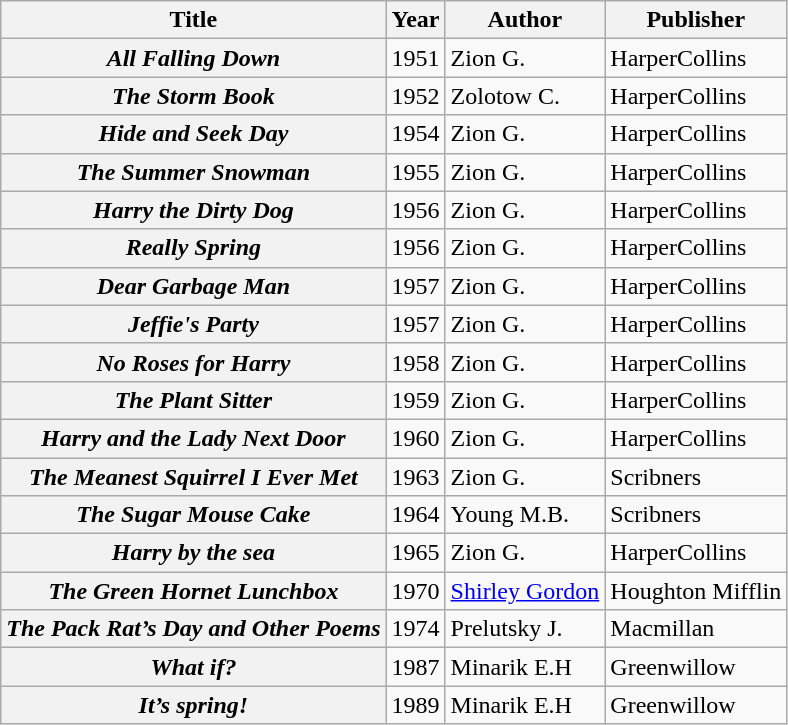<table class="wikitable plainrowheaders sortable">
<tr>
<th scope="col">Title</th>
<th scope="col">Year</th>
<th scope="col" class="unsortable">Author</th>
<th scope="col" class="unsortable">Publisher</th>
</tr>
<tr>
<th scope="row"><em>All Falling Down</em></th>
<td>1951</td>
<td>Zion G.</td>
<td>HarperCollins</td>
</tr>
<tr>
<th scope="row"><em>The Storm Book</em></th>
<td>1952</td>
<td>Zolotow C.</td>
<td>HarperCollins</td>
</tr>
<tr>
<th scope="row"><em>Hide and Seek Day</em></th>
<td>1954</td>
<td>Zion G.</td>
<td>HarperCollins</td>
</tr>
<tr>
<th scope="row"><em>The Summer Snowman</em></th>
<td>1955</td>
<td>Zion G.</td>
<td>HarperCollins</td>
</tr>
<tr>
<th scope="row"><em>Harry the Dirty Dog</em></th>
<td>1956</td>
<td>Zion G.</td>
<td>HarperCollins</td>
</tr>
<tr>
<th scope="row"><em>Really Spring</em></th>
<td>1956</td>
<td>Zion G.</td>
<td>HarperCollins</td>
</tr>
<tr>
<th scope="row"><em>Dear Garbage Man</em></th>
<td>1957</td>
<td>Zion G.</td>
<td>HarperCollins</td>
</tr>
<tr>
<th scope="row"><em>Jeffie's Party</em></th>
<td>1957</td>
<td>Zion G.</td>
<td>HarperCollins</td>
</tr>
<tr>
<th scope="row"><em>No Roses for Harry</em></th>
<td>1958</td>
<td>Zion G.</td>
<td>HarperCollins</td>
</tr>
<tr>
<th scope="row"><em>The Plant Sitter</em></th>
<td>1959</td>
<td>Zion G.</td>
<td>HarperCollins</td>
</tr>
<tr>
<th scope="row"><em>Harry and the Lady Next Door</em></th>
<td>1960</td>
<td>Zion G.</td>
<td>HarperCollins</td>
</tr>
<tr>
<th scope="row"><em>The Meanest Squirrel I Ever Met</em></th>
<td>1963</td>
<td>Zion G.</td>
<td>Scribners</td>
</tr>
<tr>
<th scope="row"><em>The Sugar Mouse Cake</em></th>
<td>1964</td>
<td>Young M.B.</td>
<td>Scribners</td>
</tr>
<tr>
<th scope="row"><em>Harry by the sea</em></th>
<td>1965</td>
<td>Zion G.</td>
<td>HarperCollins</td>
</tr>
<tr>
<th scope="row"><em>The Green Hornet Lunchbox</em></th>
<td>1970</td>
<td><a href='#'>Shirley Gordon</a></td>
<td>Houghton Mifflin</td>
</tr>
<tr>
<th scope="row"><em>The Pack Rat’s Day and Other Poems</em></th>
<td>1974</td>
<td>Prelutsky J.</td>
<td>Macmillan</td>
</tr>
<tr>
<th scope="row"><em>What if?</em></th>
<td>1987</td>
<td>Minarik E.H</td>
<td>Greenwillow</td>
</tr>
<tr>
<th scope="row"><em>It’s spring!</em></th>
<td>1989</td>
<td>Minarik E.H</td>
<td>Greenwillow</td>
</tr>
</table>
